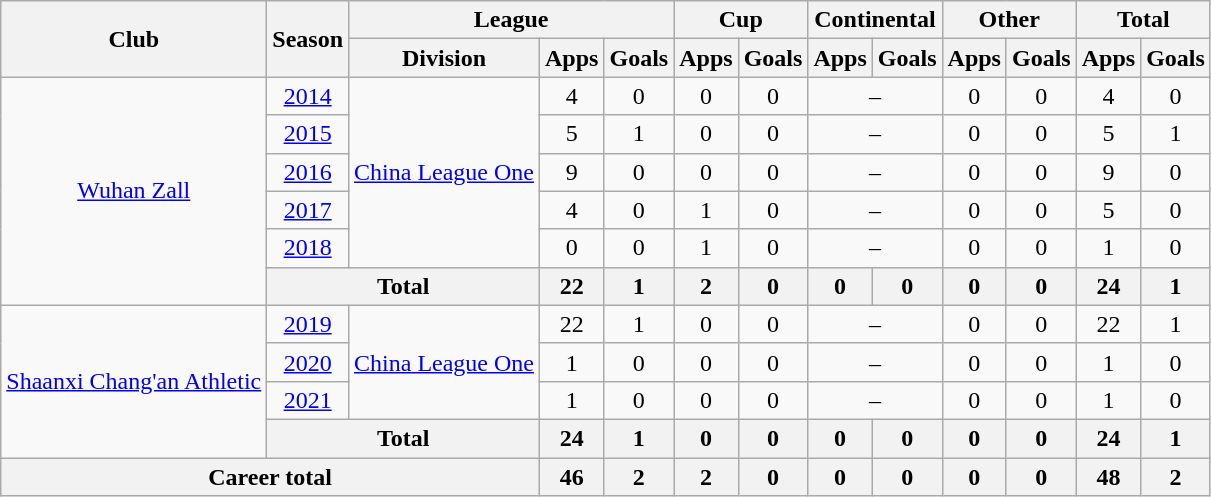<table class="wikitable" style="text-align: center">
<tr>
<th rowspan="2">Club</th>
<th rowspan="2">Season</th>
<th colspan="3">League</th>
<th colspan="2">Cup</th>
<th colspan="2">Continental</th>
<th colspan="2">Other</th>
<th colspan="2">Total</th>
</tr>
<tr>
<th>Division</th>
<th>Apps</th>
<th>Goals</th>
<th>Apps</th>
<th>Goals</th>
<th>Apps</th>
<th>Goals</th>
<th>Apps</th>
<th>Goals</th>
<th>Apps</th>
<th>Goals</th>
</tr>
<tr>
<td rowspan="6"><a href='#'>Wuhan Zall</a></td>
<td><a href='#'>2014</a></td>
<td rowspan="5"><a href='#'>China League One</a></td>
<td>4</td>
<td>0</td>
<td>0</td>
<td>0</td>
<td colspan="2">–</td>
<td>0</td>
<td>0</td>
<td>4</td>
<td>0</td>
</tr>
<tr>
<td><a href='#'>2015</a></td>
<td>5</td>
<td>1</td>
<td>0</td>
<td>0</td>
<td colspan="2">–</td>
<td>0</td>
<td>0</td>
<td>5</td>
<td>1</td>
</tr>
<tr>
<td><a href='#'>2016</a></td>
<td>9</td>
<td>0</td>
<td>0</td>
<td>0</td>
<td colspan="2">–</td>
<td>0</td>
<td>0</td>
<td>9</td>
<td>0</td>
</tr>
<tr>
<td><a href='#'>2017</a></td>
<td>4</td>
<td>0</td>
<td>1</td>
<td>0</td>
<td colspan="2">–</td>
<td>0</td>
<td>0</td>
<td>5</td>
<td>0</td>
</tr>
<tr>
<td><a href='#'>2018</a></td>
<td>0</td>
<td>0</td>
<td>1</td>
<td>0</td>
<td colspan="2">–</td>
<td>0</td>
<td>0</td>
<td>1</td>
<td>0</td>
</tr>
<tr>
<th colspan=2>Total</th>
<th>22</th>
<th>1</th>
<th>2</th>
<th>0</th>
<th>0</th>
<th>0</th>
<th>0</th>
<th>0</th>
<th>24</th>
<th>1</th>
</tr>
<tr>
<td rowspan="4"><a href='#'>Shaanxi Chang'an Athletic</a></td>
<td><a href='#'>2019</a></td>
<td rowspan="3"><a href='#'>China League One</a></td>
<td>22</td>
<td>1</td>
<td>0</td>
<td>0</td>
<td colspan="2">–</td>
<td>0</td>
<td>0</td>
<td>22</td>
<td>1</td>
</tr>
<tr>
<td><a href='#'>2020</a></td>
<td>1</td>
<td>0</td>
<td>0</td>
<td>0</td>
<td colspan="2">–</td>
<td>0</td>
<td>0</td>
<td>1</td>
<td>0</td>
</tr>
<tr>
<td><a href='#'>2021</a></td>
<td>1</td>
<td>0</td>
<td>0</td>
<td>0</td>
<td colspan="2">–</td>
<td>0</td>
<td>0</td>
<td>1</td>
<td>0</td>
</tr>
<tr>
<th colspan=2>Total</th>
<th>24</th>
<th>1</th>
<th>0</th>
<th>0</th>
<th>0</th>
<th>0</th>
<th>0</th>
<th>0</th>
<th>24</th>
<th>1</th>
</tr>
<tr>
<th colspan=3>Career total</th>
<th>46</th>
<th>2</th>
<th>2</th>
<th>0</th>
<th>0</th>
<th>0</th>
<th>0</th>
<th>0</th>
<th>48</th>
<th>2</th>
</tr>
</table>
